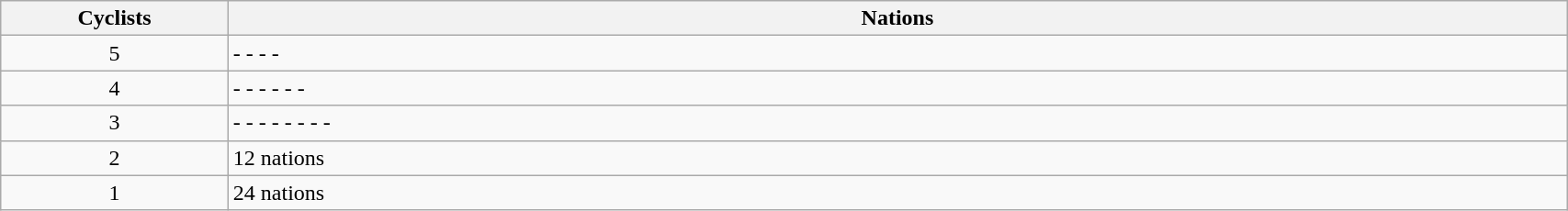<table class="wikitable sortable" style="text-align:center; width: 90%;">
<tr>
<th width=20>Cyclists</th>
<th width=350>Nations</th>
</tr>
<tr>
<td align=center>5</td>
<td align=left> -  -  -  - </td>
</tr>
<tr>
<td align=center>4</td>
<td align=left> -  -  -  -  -  - </td>
</tr>
<tr>
<td align=center>3</td>
<td align=left> -  -  -  -  -  -  -  - </td>
</tr>
<tr>
<td align=center>2</td>
<td align=left>12 nations</td>
</tr>
<tr>
<td align=center>1</td>
<td align=left>24 nations</td>
</tr>
</table>
